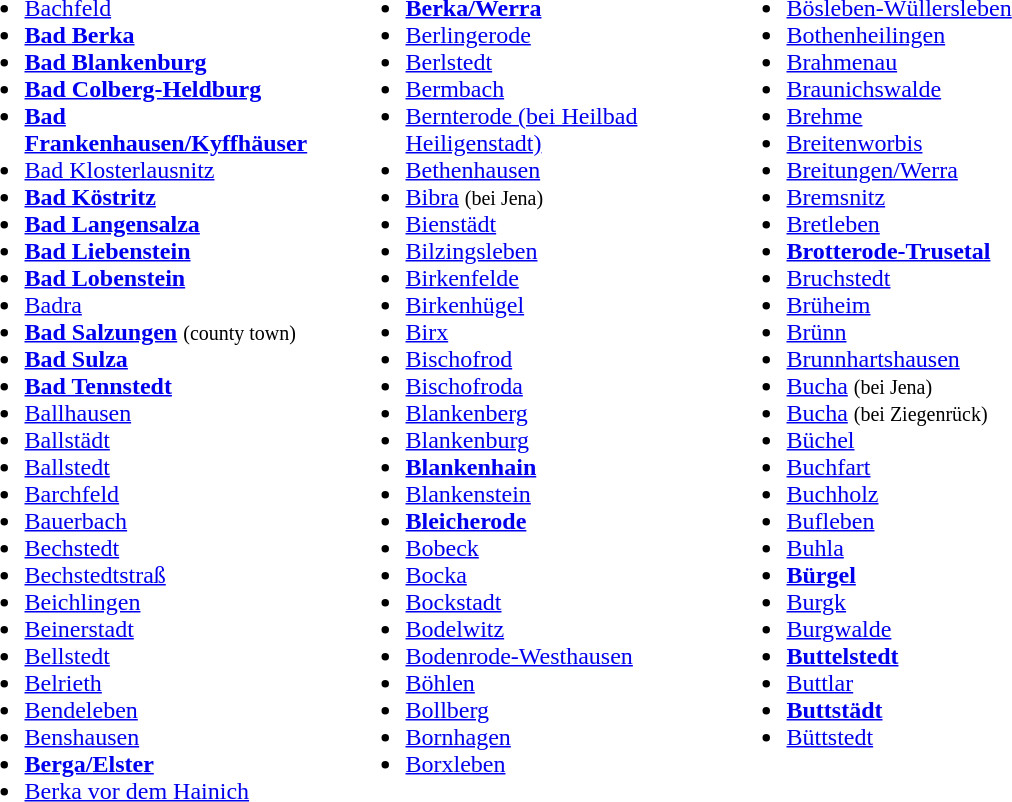<table>
<tr ---->
<td width="250" valign="top"><br><ul><li><a href='#'>Bachfeld</a></li><li><strong><a href='#'>Bad Berka</a></strong></li><li><strong><a href='#'>Bad Blankenburg</a></strong></li><li><strong><a href='#'>Bad Colberg-Heldburg</a></strong></li><li><strong><a href='#'>Bad Frankenhausen/Kyffhäuser</a></strong></li><li><a href='#'>Bad Klosterlausnitz</a></li><li><strong><a href='#'>Bad Köstritz</a></strong></li><li><strong><a href='#'>Bad Langensalza</a></strong></li><li><strong><a href='#'>Bad Liebenstein</a></strong></li><li><strong><a href='#'>Bad Lobenstein</a></strong></li><li><a href='#'>Badra</a></li><li><strong><a href='#'>Bad Salzungen</a></strong> <small>(county town)</small></li><li><strong><a href='#'>Bad Sulza</a></strong></li><li><strong><a href='#'>Bad Tennstedt</a></strong></li><li><a href='#'>Ballhausen</a></li><li><a href='#'>Ballstädt</a></li><li><a href='#'>Ballstedt</a></li><li><a href='#'>Barchfeld</a></li><li><a href='#'>Bauerbach</a></li><li><a href='#'>Bechstedt</a></li><li><a href='#'>Bechstedtstraß</a></li><li><a href='#'>Beichlingen</a></li><li><a href='#'>Beinerstadt</a></li><li><a href='#'>Bellstedt</a></li><li><a href='#'>Belrieth</a></li><li><a href='#'>Bendeleben</a></li><li><a href='#'>Benshausen</a></li><li><strong><a href='#'>Berga/Elster</a></strong></li><li><a href='#'>Berka vor dem Hainich</a></li></ul></td>
<td width="250" valign="top"><br><ul><li><strong><a href='#'>Berka/Werra</a></strong></li><li><a href='#'>Berlingerode</a></li><li><a href='#'>Berlstedt</a></li><li><a href='#'>Bermbach</a></li><li><a href='#'>Bernterode (bei Heilbad Heiligenstadt)</a></li><li><a href='#'>Bethenhausen</a></li><li><a href='#'>Bibra</a> <small>(bei Jena)</small></li><li><a href='#'>Bienstädt</a></li><li><a href='#'>Bilzingsleben</a></li><li><a href='#'>Birkenfelde</a></li><li><a href='#'>Birkenhügel</a></li><li><a href='#'>Birx</a></li><li><a href='#'>Bischofrod</a></li><li><a href='#'>Bischofroda</a></li><li><a href='#'>Blankenberg</a></li><li><a href='#'>Blankenburg</a></li><li><strong><a href='#'>Blankenhain</a></strong></li><li><a href='#'>Blankenstein</a></li><li><strong><a href='#'>Bleicherode</a></strong></li><li><a href='#'>Bobeck</a></li><li><a href='#'>Bocka</a></li><li><a href='#'>Bockstadt</a></li><li><a href='#'>Bodelwitz</a></li><li><a href='#'>Bodenrode-Westhausen</a></li><li><a href='#'>Böhlen</a></li><li><a href='#'>Bollberg</a></li><li><a href='#'>Bornhagen</a></li><li><a href='#'>Borxleben</a></li></ul></td>
<td width="250" valign="top"><br><ul><li><a href='#'>Bösleben-Wüllersleben</a></li><li><a href='#'>Bothenheilingen</a></li><li><a href='#'>Brahmenau</a></li><li><a href='#'>Braunichswalde</a></li><li><a href='#'>Brehme</a></li><li><a href='#'>Breitenworbis</a></li><li><a href='#'>Breitungen/Werra</a></li><li><a href='#'>Bremsnitz</a></li><li><a href='#'>Bretleben</a></li><li><strong><a href='#'>Brotterode-Trusetal</a></strong></li><li><a href='#'>Bruchstedt</a></li><li><a href='#'>Brüheim</a></li><li><a href='#'>Brünn</a></li><li><a href='#'>Brunnhartshausen</a></li><li><a href='#'>Bucha</a> <small>(bei Jena)</small></li><li><a href='#'>Bucha</a> <small>(bei Ziegenrück)</small></li><li><a href='#'>Büchel</a></li><li><a href='#'>Buchfart</a></li><li><a href='#'>Buchholz</a></li><li><a href='#'>Bufleben</a></li><li><a href='#'>Buhla</a></li><li><strong><a href='#'>Bürgel</a></strong></li><li><a href='#'>Burgk</a></li><li><a href='#'>Burgwalde</a></li><li><strong><a href='#'>Buttelstedt</a></strong></li><li><a href='#'>Buttlar</a></li><li><strong><a href='#'>Buttstädt</a></strong></li><li><a href='#'>Büttstedt</a></li></ul></td>
</tr>
</table>
